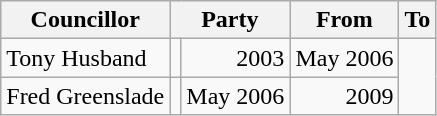<table class=wikitable>
<tr>
<th>Councillor</th>
<th colspan=2>Party</th>
<th>From</th>
<th>To</th>
</tr>
<tr>
<td>Tony Husband</td>
<td></td>
<td align=right>2003</td>
<td align=right>May 2006</td>
</tr>
<tr>
<td>Fred Greenslade</td>
<td></td>
<td align=right>May 2006</td>
<td align=right>2009</td>
</tr>
</table>
